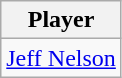<table class="wikitable">
<tr>
<th>Player</th>
</tr>
<tr>
<td><a href='#'>Jeff Nelson</a></td>
</tr>
</table>
